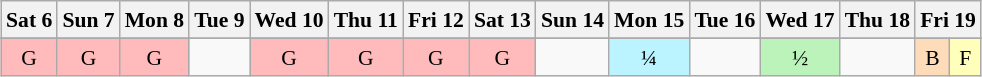<table class="wikitable" style="margin:0.5em auto; font-size:90%; line-height:1.25em;">
<tr align="center">
<th>Sat 6</th>
<th>Sun 7</th>
<th>Mon 8</th>
<th>Tue 9</th>
<th>Wed 10</th>
<th>Thu 11</th>
<th>Fri 12</th>
<th>Sat 13</th>
<th>Sun 14</th>
<th>Mon 15</th>
<th>Tue 16</th>
<th>Wed 17</th>
<th>Thu 18</th>
<th colspan="2">Fri 19</th>
</tr>
<tr>
</tr>
<tr align="center">
<td bgcolor="#FFBBBB">G</td>
<td bgcolor="#FFBBBB">G</td>
<td bgcolor="#FFBBBB">G</td>
<td></td>
<td bgcolor="#FFBBBB">G</td>
<td bgcolor="#FFBBBB">G</td>
<td bgcolor="#FFBBBB">G</td>
<td bgcolor="#FFBBBB">G</td>
<td></td>
<td bgcolor="#BBF3FF">¼</td>
<td></td>
<td bgcolor="#BBF3BB">½</td>
<td></td>
<td bgcolor="#FEDCBA">B</td>
<td bgcolor="#FFFFBB">F</td>
</tr>
</table>
